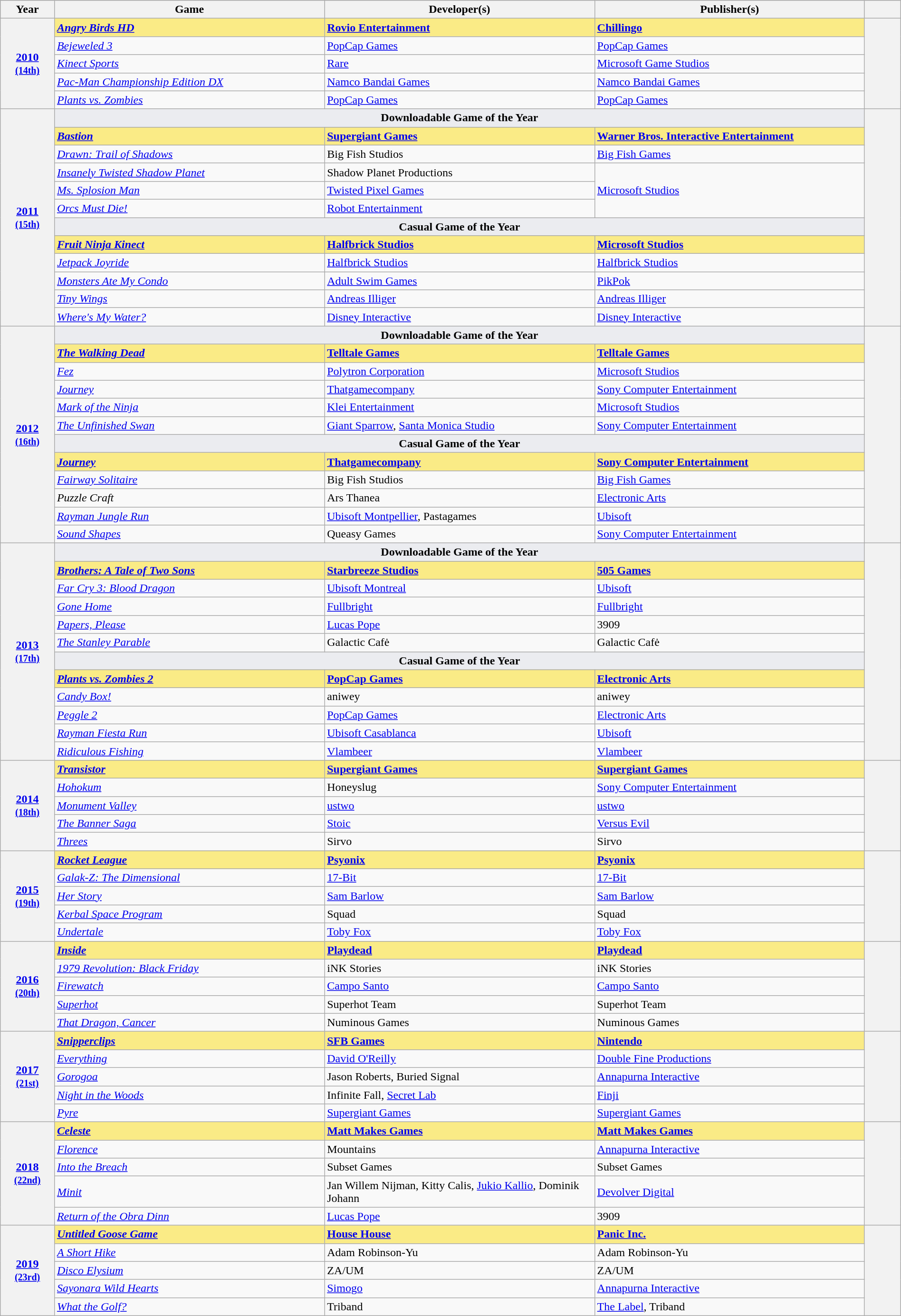<table class="wikitable sortable" style="width:100%;">
<tr style="background:#bebebe">
<th scope="col" style="width:6%;">Year</th>
<th scope="col" style="width:30%;">Game</th>
<th scope="col" style="width:30%;">Developer(s)</th>
<th scope="col" style="width:30%;">Publisher(s)</th>
<th scope="col" style="width:4%;" class="unsortable"></th>
</tr>
<tr>
<th scope="row" rowspan="5" style="text-align:center"><a href='#'>2010</a> <br><small><a href='#'>(14th)</a> </small></th>
<td style="background:#FAEB86"><strong><em><a href='#'>Angry Birds HD</a></em></strong></td>
<td style="background:#FAEB86"><strong><a href='#'>Rovio Entertainment</a></strong></td>
<td style="background:#FAEB86"><strong><a href='#'>Chillingo</a></strong></td>
<th scope="row" rowspan="5" style="text-align;center;"></th>
</tr>
<tr>
<td><em><a href='#'>Bejeweled 3</a></em></td>
<td><a href='#'>PopCap Games</a></td>
<td><a href='#'>PopCap Games</a></td>
</tr>
<tr>
<td><em><a href='#'>Kinect Sports</a></em></td>
<td><a href='#'>Rare</a></td>
<td><a href='#'>Microsoft Game Studios</a></td>
</tr>
<tr>
<td><em><a href='#'>Pac-Man Championship Edition DX</a></em></td>
<td><a href='#'>Namco Bandai Games</a></td>
<td><a href='#'>Namco Bandai Games</a></td>
</tr>
<tr>
<td><em><a href='#'>Plants vs. Zombies</a></em></td>
<td><a href='#'>PopCap Games</a></td>
<td><a href='#'>PopCap Games</a></td>
</tr>
<tr>
<th scope="row" rowspan="12" style="text-align:center"><a href='#'>2011</a> <br><small><a href='#'>(15th)</a></small></th>
<td colspan=3 style="text-align:center; background:#EBECF0"><strong>Downloadable Game of the Year</strong></td>
<th scope="row" rowspan="12" style="text-align;center;"></th>
</tr>
<tr>
<td style="background:#FAEB86"><strong><em><a href='#'>Bastion</a></em></strong></td>
<td style="background:#FAEB86"><strong><a href='#'>Supergiant Games</a></strong></td>
<td style="background:#FAEB86"><strong><a href='#'>Warner Bros. Interactive Entertainment</a></strong></td>
</tr>
<tr>
<td><em><a href='#'>Drawn: Trail of Shadows</a></em></td>
<td>Big Fish Studios</td>
<td><a href='#'>Big Fish Games</a></td>
</tr>
<tr>
<td><em><a href='#'>Insanely Twisted Shadow Planet</a></em></td>
<td>Shadow Planet Productions</td>
<td rowspan="3"><a href='#'>Microsoft Studios</a></td>
</tr>
<tr>
<td><em><a href='#'>Ms. Splosion Man</a></em></td>
<td><a href='#'>Twisted Pixel Games</a></td>
</tr>
<tr>
<td><em><a href='#'>Orcs Must Die!</a></em></td>
<td><a href='#'>Robot Entertainment</a></td>
</tr>
<tr>
<td colspan=3 style="text-align:center; background:#EBECF0"><strong>Casual Game of the Year</strong></td>
</tr>
<tr>
<td style="background:#FAEB86"><strong><em><a href='#'>Fruit Ninja Kinect</a></em></strong></td>
<td style="background:#FAEB86"><strong><a href='#'>Halfbrick Studios</a></strong></td>
<td style="background:#FAEB86"><strong><a href='#'>Microsoft Studios</a></strong></td>
</tr>
<tr>
<td><em><a href='#'>Jetpack Joyride</a></em></td>
<td><a href='#'>Halfbrick Studios</a></td>
<td><a href='#'>Halfbrick Studios</a></td>
</tr>
<tr>
<td><em><a href='#'>Monsters Ate My Condo</a></em></td>
<td><a href='#'>Adult Swim Games</a></td>
<td><a href='#'>PikPok</a></td>
</tr>
<tr>
<td><em><a href='#'>Tiny Wings</a></em></td>
<td><a href='#'>Andreas Illiger</a></td>
<td><a href='#'>Andreas Illiger</a></td>
</tr>
<tr>
<td><em><a href='#'>Where's My Water?</a></em></td>
<td><a href='#'>Disney Interactive</a></td>
<td><a href='#'>Disney Interactive</a></td>
</tr>
<tr>
<th scope="row" rowspan="12" style="text-align:center"><a href='#'>2012</a> <br><small><a href='#'>(16th)</a> </small></th>
<td colspan=3 style="text-align:center; background:#EBECF0"><strong>Downloadable Game of the Year</strong></td>
<th scope="row" rowspan="12" style="text-align;center;"></th>
</tr>
<tr>
<td style="background:#FAEB86"><strong><em><a href='#'>The Walking Dead</a></em></strong></td>
<td style="background:#FAEB86"><strong><a href='#'>Telltale Games</a></strong></td>
<td style="background:#FAEB86"><strong><a href='#'>Telltale Games</a></strong></td>
</tr>
<tr>
<td><em><a href='#'>Fez</a></em></td>
<td><a href='#'>Polytron Corporation</a></td>
<td><a href='#'>Microsoft Studios</a></td>
</tr>
<tr>
<td><em><a href='#'>Journey</a></em></td>
<td><a href='#'>Thatgamecompany</a></td>
<td><a href='#'>Sony Computer Entertainment</a></td>
</tr>
<tr>
<td><em><a href='#'>Mark of the Ninja</a></em></td>
<td><a href='#'>Klei Entertainment</a></td>
<td><a href='#'>Microsoft Studios</a></td>
</tr>
<tr>
<td><em><a href='#'>The Unfinished Swan</a></em></td>
<td><a href='#'>Giant Sparrow</a>, <a href='#'>Santa Monica Studio</a></td>
<td><a href='#'>Sony Computer Entertainment</a></td>
</tr>
<tr>
<td colspan=3 style="text-align:center; background:#EBECF0"><strong>Casual Game of the Year</strong></td>
</tr>
<tr>
<td style="background:#FAEB86"><strong><em><a href='#'>Journey</a></em></strong></td>
<td style="background:#FAEB86"><strong><a href='#'>Thatgamecompany</a></strong></td>
<td style="background:#FAEB86"><strong><a href='#'>Sony Computer Entertainment</a></strong></td>
</tr>
<tr>
<td><em><a href='#'>Fairway Solitaire</a></em></td>
<td>Big Fish Studios</td>
<td><a href='#'>Big Fish Games</a></td>
</tr>
<tr>
<td><em>Puzzle Craft</em></td>
<td>Ars Thanea</td>
<td><a href='#'>Electronic Arts</a></td>
</tr>
<tr>
<td><em><a href='#'>Rayman Jungle Run</a></em></td>
<td><a href='#'>Ubisoft Montpellier</a>, Pastagames</td>
<td><a href='#'>Ubisoft</a></td>
</tr>
<tr>
<td><em><a href='#'>Sound Shapes</a></em></td>
<td>Queasy Games</td>
<td><a href='#'>Sony Computer Entertainment</a></td>
</tr>
<tr>
<th scope="row" rowspan="12" style="text-align:center"><a href='#'>2013</a> <br><small><a href='#'>(17th)</a> </small></th>
<td colspan=3 style="text-align:center; background:#EBECF0"><strong>Downloadable Game of the Year</strong></td>
<th scope="row" rowspan="12" style="text-align;center;"></th>
</tr>
<tr>
<td style="background:#FAEB86"><strong><em><a href='#'>Brothers: A Tale of Two Sons</a></em></strong></td>
<td style="background:#FAEB86"><strong><a href='#'>Starbreeze Studios</a></strong></td>
<td style="background:#FAEB86"><strong><a href='#'>505 Games</a></strong></td>
</tr>
<tr>
<td><em><a href='#'>Far Cry 3: Blood Dragon</a></em></td>
<td><a href='#'>Ubisoft Montreal</a></td>
<td><a href='#'>Ubisoft</a></td>
</tr>
<tr>
<td><em><a href='#'>Gone Home</a></em></td>
<td><a href='#'>Fullbright</a></td>
<td><a href='#'>Fullbright</a></td>
</tr>
<tr>
<td><em><a href='#'>Papers, Please</a></em></td>
<td><a href='#'>Lucas Pope</a></td>
<td>3909</td>
</tr>
<tr>
<td><em><a href='#'>The Stanley Parable</a></em></td>
<td>Galactic Cafė</td>
<td>Galactic Cafė</td>
</tr>
<tr>
<td colspan=3 style="text-align:center; background:#EBECF0"><strong>Casual Game of the Year</strong></td>
</tr>
<tr>
<td style="background:#FAEB86"><strong><em><a href='#'>Plants vs. Zombies 2</a></em></strong></td>
<td style="background:#FAEB86"><strong><a href='#'>PopCap Games</a></strong></td>
<td style="background:#FAEB86"><strong><a href='#'>Electronic Arts</a></strong></td>
</tr>
<tr>
<td><em><a href='#'>Candy Box!</a></em></td>
<td>aniwey</td>
<td>aniwey</td>
</tr>
<tr>
<td><em><a href='#'>Peggle 2</a></em></td>
<td><a href='#'>PopCap Games</a></td>
<td><a href='#'>Electronic Arts</a></td>
</tr>
<tr>
<td><em><a href='#'>Rayman Fiesta Run</a></em></td>
<td><a href='#'>Ubisoft Casablanca</a></td>
<td><a href='#'>Ubisoft</a></td>
</tr>
<tr>
<td><em><a href='#'>Ridiculous Fishing</a></em></td>
<td><a href='#'>Vlambeer</a></td>
<td><a href='#'>Vlambeer</a></td>
</tr>
<tr>
<th scope="row" rowspan="5" style="text-align:center"><a href='#'>2014</a> <br><small><a href='#'>(18th)</a> </small></th>
<td style="background:#FAEB86"><strong><em><a href='#'>Transistor</a></em></strong></td>
<td style="background:#FAEB86"><strong><a href='#'>Supergiant Games</a></strong></td>
<td style="background:#FAEB86"><strong><a href='#'>Supergiant Games</a></strong></td>
<th scope="row" rowspan="5" style="text-align;center;"></th>
</tr>
<tr>
<td><em><a href='#'>Hohokum</a></em></td>
<td>Honeyslug</td>
<td><a href='#'>Sony Computer Entertainment</a></td>
</tr>
<tr>
<td><em><a href='#'>Monument Valley</a></em></td>
<td><a href='#'>ustwo</a></td>
<td><a href='#'>ustwo</a></td>
</tr>
<tr>
<td><em><a href='#'>The Banner Saga</a></em></td>
<td><a href='#'>Stoic</a></td>
<td><a href='#'>Versus Evil</a></td>
</tr>
<tr>
<td><em><a href='#'>Threes</a></em></td>
<td>Sirvo</td>
<td>Sirvo</td>
</tr>
<tr>
<th scope="row" rowspan="5" style="text-align:center"><a href='#'>2015</a> <br><small><a href='#'>(19th)</a> </small></th>
<td style="background:#FAEB86"><strong><em><a href='#'>Rocket League</a></em></strong></td>
<td style="background:#FAEB86"><strong><a href='#'>Psyonix</a></strong></td>
<td style="background:#FAEB86"><strong><a href='#'>Psyonix</a></strong></td>
<th scope="row" rowspan="5" style="text-align;center;"></th>
</tr>
<tr>
<td><em><a href='#'>Galak-Z: The Dimensional</a></em></td>
<td><a href='#'>17-Bit</a></td>
<td><a href='#'>17-Bit</a></td>
</tr>
<tr>
<td><em><a href='#'>Her Story</a></em></td>
<td><a href='#'>Sam Barlow</a></td>
<td><a href='#'>Sam Barlow</a></td>
</tr>
<tr>
<td><em><a href='#'>Kerbal Space Program</a></em></td>
<td>Squad</td>
<td>Squad</td>
</tr>
<tr>
<td><em><a href='#'>Undertale</a></em></td>
<td><a href='#'>Toby Fox</a></td>
<td><a href='#'>Toby Fox</a></td>
</tr>
<tr>
<th scope="row" rowspan="5" style="text-align:center"><a href='#'>2016</a> <br><small><a href='#'>(20th)</a> </small></th>
<td style="background:#FAEB86"><strong><em><a href='#'>Inside</a></em></strong></td>
<td style="background:#FAEB86"><strong><a href='#'>Playdead</a></strong></td>
<td style="background:#FAEB86"><strong><a href='#'>Playdead</a></strong></td>
<th scope="row" rowspan="5" style="text-align;center;"></th>
</tr>
<tr>
<td><em><a href='#'>1979 Revolution: Black Friday</a></em></td>
<td>iNK Stories</td>
<td>iNK Stories</td>
</tr>
<tr>
<td><em><a href='#'>Firewatch</a></em></td>
<td><a href='#'>Campo Santo</a></td>
<td><a href='#'>Campo Santo</a></td>
</tr>
<tr>
<td><em><a href='#'>Superhot</a></em></td>
<td>Superhot Team</td>
<td>Superhot Team</td>
</tr>
<tr>
<td><em><a href='#'>That Dragon, Cancer</a></em></td>
<td>Numinous Games</td>
<td>Numinous Games</td>
</tr>
<tr>
<th scope="row" rowspan="5" style="text-align:center"><a href='#'>2017</a> <br><small><a href='#'>(21st)</a> </small></th>
<td style="background:#FAEB86"><strong><em><a href='#'>Snipperclips</a></em></strong></td>
<td style="background:#FAEB86"><strong><a href='#'>SFB Games</a></strong></td>
<td style="background:#FAEB86"><strong><a href='#'>Nintendo</a></strong></td>
<th scope="row" rowspan="5" style="text-align;center;"></th>
</tr>
<tr>
<td><em><a href='#'>Everything</a></em></td>
<td><a href='#'>David O'Reilly</a></td>
<td><a href='#'>Double Fine Productions</a></td>
</tr>
<tr>
<td><em><a href='#'>Gorogoa</a></em></td>
<td>Jason Roberts, Buried Signal</td>
<td><a href='#'>Annapurna Interactive</a></td>
</tr>
<tr>
<td><em><a href='#'>Night in the Woods</a></em></td>
<td>Infinite Fall, <a href='#'>Secret Lab</a></td>
<td><a href='#'>Finji</a></td>
</tr>
<tr>
<td><em><a href='#'>Pyre</a></em></td>
<td><a href='#'>Supergiant Games</a></td>
<td><a href='#'>Supergiant Games</a></td>
</tr>
<tr>
<th scope="row" rowspan="5" style="text-align:center"><a href='#'>2018</a> <br><small><a href='#'>(22nd)</a> </small></th>
<td style="background:#FAEB86"><strong><em><a href='#'>Celeste</a></em></strong></td>
<td style="background:#FAEB86"><strong><a href='#'>Matt Makes Games</a></strong></td>
<td style="background:#FAEB86"><strong><a href='#'>Matt Makes Games</a></strong></td>
<th scope="row" rowspan="5" style="text-align;center;"></th>
</tr>
<tr>
<td><em><a href='#'>Florence</a></em></td>
<td>Mountains</td>
<td><a href='#'>Annapurna Interactive</a></td>
</tr>
<tr>
<td><em><a href='#'>Into the Breach</a></em></td>
<td>Subset Games</td>
<td>Subset Games</td>
</tr>
<tr>
<td><em><a href='#'>Minit</a></em></td>
<td>Jan Willem Nijman, Kitty Calis, <a href='#'>Jukio Kallio</a>, Dominik Johann</td>
<td><a href='#'>Devolver Digital</a></td>
</tr>
<tr>
<td><em><a href='#'>Return of the Obra Dinn</a></em></td>
<td><a href='#'>Lucas Pope</a></td>
<td>3909</td>
</tr>
<tr>
<th scope="row" rowspan="5" style="text-align:center"><a href='#'>2019</a> <br><small><a href='#'>(23rd)</a> </small></th>
<td style="background:#FAEB86"><strong><em><a href='#'>Untitled Goose Game</a></em></strong></td>
<td style="background:#FAEB86"><strong><a href='#'>House House</a></strong></td>
<td style="background:#FAEB86"><strong><a href='#'>Panic Inc.</a></strong></td>
<th scope="row" rowspan="5" style="text-align;center;"></th>
</tr>
<tr>
<td><em><a href='#'>A Short Hike</a></em></td>
<td>Adam Robinson-Yu</td>
<td>Adam Robinson-Yu</td>
</tr>
<tr>
<td><em><a href='#'>Disco Elysium</a></em></td>
<td>ZA/UM</td>
<td>ZA/UM</td>
</tr>
<tr>
<td><em><a href='#'>Sayonara Wild Hearts</a></em></td>
<td><a href='#'>Simogo</a></td>
<td><a href='#'>Annapurna Interactive</a></td>
</tr>
<tr>
<td><a href='#'><em>What the Golf?</em></a></td>
<td>Triband</td>
<td><a href='#'>The Label</a>, Triband</td>
</tr>
</table>
